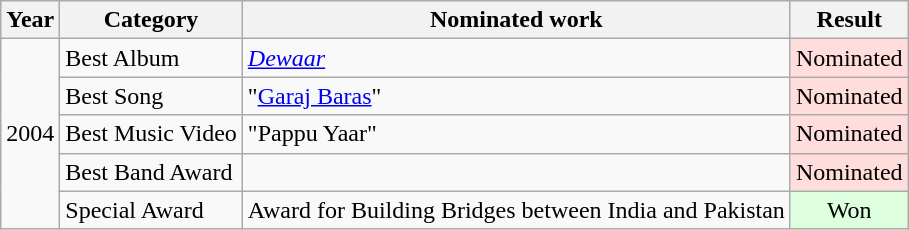<table class="wikitable">
<tr>
<th>Year</th>
<th>Category</th>
<th>Nominated work</th>
<th>Result</th>
</tr>
<tr>
<td rowspan="5">2004</td>
<td>Best Album</td>
<td><em><a href='#'>Dewaar</a></em></td>
<td style="background: #ffdddd" align="center" class="table-yes2">Nominated</td>
</tr>
<tr>
<td>Best Song</td>
<td>"<a href='#'>Garaj Baras</a>"</td>
<td style="background: #ffdddd" align="center" class="table-yes2">Nominated</td>
</tr>
<tr>
<td>Best Music Video</td>
<td>"Pappu Yaar"</td>
<td style="background: #ffdddd" align="center" class="table-yes2">Nominated</td>
</tr>
<tr>
<td>Best Band Award</td>
<td></td>
<td style="background: #ffdddd" align="center" class="table-yes2">Nominated</td>
</tr>
<tr>
<td>Special Award</td>
<td>Award for Building Bridges between India and Pakistan</td>
<td style="background: #ddffdd" align="center" class="table-yes2">Won</td>
</tr>
</table>
